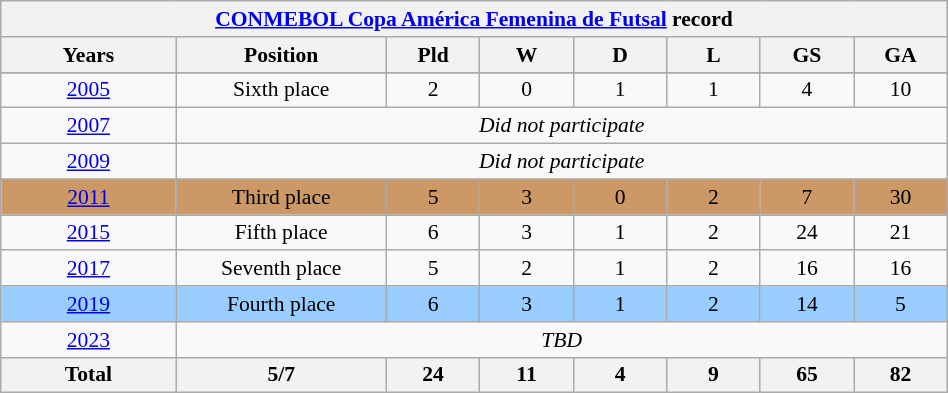<table class="wikitable" width="50%" style="text-align:center;font-size:90%;">
<tr>
<th colspan="8"><a href='#'>CONMEBOL Copa América Femenina de Futsal</a> record</th>
</tr>
<tr>
<th width="15%">Years</th>
<th width="18%">Position</th>
<th width="8%">Pld</th>
<th width="8%">W</th>
<th width="8%">D</th>
<th width="8%">L</th>
<th width="8%">GS</th>
<th width="8%">GA</th>
</tr>
<tr>
</tr>
<tr>
<td> <a href='#'>2005</a></td>
<td>Sixth place</td>
<td>2</td>
<td>0</td>
<td>1</td>
<td>1</td>
<td>4</td>
<td>10</td>
</tr>
<tr>
<td> <a href='#'>2007</a></td>
<td colspan=7><em>Did not participate</em></td>
</tr>
<tr>
<td> <a href='#'>2009</a></td>
<td colspan=7><em>Did not participate</em></td>
</tr>
<tr bgcolor="#cc9966">
<td> <a href='#'>2011</a></td>
<td>Third place</td>
<td>5</td>
<td>3</td>
<td>0</td>
<td>2</td>
<td>7</td>
<td>30</td>
</tr>
<tr>
<td> <a href='#'>2015</a></td>
<td>Fifth place</td>
<td>6</td>
<td>3</td>
<td>1</td>
<td>2</td>
<td>24</td>
<td>21</td>
</tr>
<tr>
<td> <a href='#'>2017</a></td>
<td>Seventh place</td>
<td>5</td>
<td>2</td>
<td>1</td>
<td>2</td>
<td>16</td>
<td>16</td>
</tr>
<tr bgcolor="#9acdff">
<td> <a href='#'>2019</a></td>
<td>Fourth place</td>
<td>6</td>
<td>3</td>
<td>1</td>
<td>2</td>
<td>14</td>
<td>5</td>
</tr>
<tr>
<td> <a href='#'>2023</a></td>
<td colspan=7><em>TBD</em></td>
</tr>
<tr>
<th><strong>Total</strong></th>
<th>5/7</th>
<th>24</th>
<th>11</th>
<th>4</th>
<th>9</th>
<th>65</th>
<th>82</th>
</tr>
</table>
